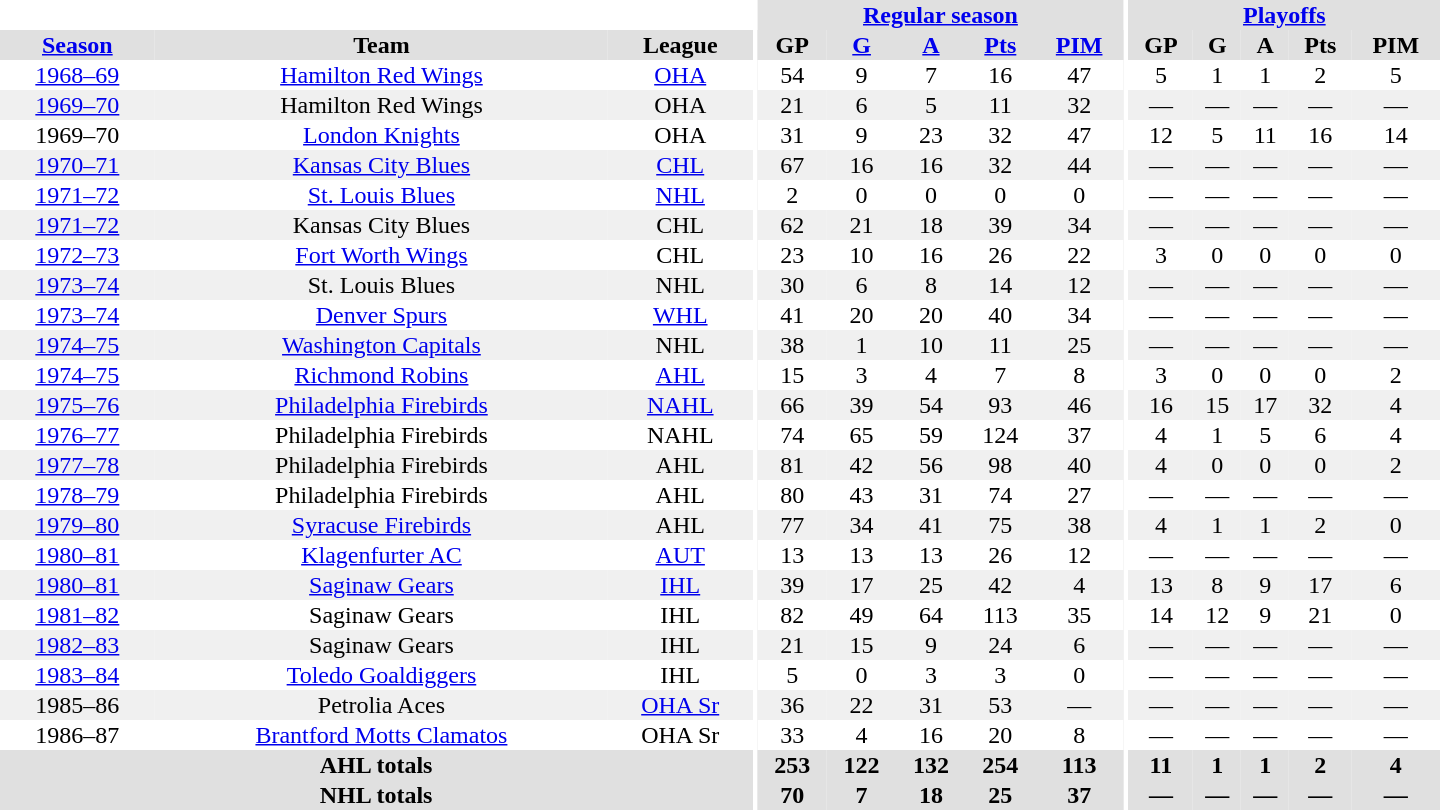<table border="0" cellpadding="1" cellspacing="0" style="text-align:center; width:60em">
<tr bgcolor="#e0e0e0">
<th colspan="3" bgcolor="#ffffff"></th>
<th rowspan="100" bgcolor="#ffffff"></th>
<th colspan="5"><a href='#'>Regular season</a></th>
<th rowspan="100" bgcolor="#ffffff"></th>
<th colspan="5"><a href='#'>Playoffs</a></th>
</tr>
<tr bgcolor="#e0e0e0">
<th><a href='#'>Season</a></th>
<th>Team</th>
<th>League</th>
<th>GP</th>
<th><a href='#'>G</a></th>
<th><a href='#'>A</a></th>
<th><a href='#'>Pts</a></th>
<th><a href='#'>PIM</a></th>
<th>GP</th>
<th>G</th>
<th>A</th>
<th>Pts</th>
<th>PIM</th>
</tr>
<tr>
<td><a href='#'>1968–69</a></td>
<td><a href='#'>Hamilton Red Wings</a></td>
<td><a href='#'>OHA</a></td>
<td>54</td>
<td>9</td>
<td>7</td>
<td>16</td>
<td>47</td>
<td>5</td>
<td>1</td>
<td>1</td>
<td>2</td>
<td>5</td>
</tr>
<tr bgcolor="#f0f0f0">
<td><a href='#'>1969–70</a></td>
<td>Hamilton Red Wings</td>
<td>OHA</td>
<td>21</td>
<td>6</td>
<td>5</td>
<td>11</td>
<td>32</td>
<td>—</td>
<td>—</td>
<td>—</td>
<td>—</td>
<td>—</td>
</tr>
<tr>
<td>1969–70</td>
<td><a href='#'>London Knights</a></td>
<td>OHA</td>
<td>31</td>
<td>9</td>
<td>23</td>
<td>32</td>
<td>47</td>
<td>12</td>
<td>5</td>
<td>11</td>
<td>16</td>
<td>14</td>
</tr>
<tr bgcolor="#f0f0f0">
<td><a href='#'>1970–71</a></td>
<td><a href='#'>Kansas City Blues</a></td>
<td><a href='#'>CHL</a></td>
<td>67</td>
<td>16</td>
<td>16</td>
<td>32</td>
<td>44</td>
<td>—</td>
<td>—</td>
<td>—</td>
<td>—</td>
<td>—</td>
</tr>
<tr>
<td><a href='#'>1971–72</a></td>
<td><a href='#'>St. Louis Blues</a></td>
<td><a href='#'>NHL</a></td>
<td>2</td>
<td>0</td>
<td>0</td>
<td>0</td>
<td>0</td>
<td>—</td>
<td>—</td>
<td>—</td>
<td>—</td>
<td>—</td>
</tr>
<tr bgcolor="#f0f0f0">
<td><a href='#'>1971–72</a></td>
<td>Kansas City Blues</td>
<td>CHL</td>
<td>62</td>
<td>21</td>
<td>18</td>
<td>39</td>
<td>34</td>
<td>—</td>
<td>—</td>
<td>—</td>
<td>—</td>
<td>—</td>
</tr>
<tr>
<td><a href='#'>1972–73</a></td>
<td><a href='#'>Fort Worth Wings</a></td>
<td>CHL</td>
<td>23</td>
<td>10</td>
<td>16</td>
<td>26</td>
<td>22</td>
<td>3</td>
<td>0</td>
<td>0</td>
<td>0</td>
<td>0</td>
</tr>
<tr bgcolor="#f0f0f0">
<td><a href='#'>1973–74</a></td>
<td>St. Louis Blues</td>
<td>NHL</td>
<td>30</td>
<td>6</td>
<td>8</td>
<td>14</td>
<td>12</td>
<td>—</td>
<td>—</td>
<td>—</td>
<td>—</td>
<td>—</td>
</tr>
<tr>
<td><a href='#'>1973–74</a></td>
<td><a href='#'>Denver Spurs</a></td>
<td><a href='#'>WHL</a></td>
<td>41</td>
<td>20</td>
<td>20</td>
<td>40</td>
<td>34</td>
<td>—</td>
<td>—</td>
<td>—</td>
<td>—</td>
<td>—</td>
</tr>
<tr bgcolor="#f0f0f0">
<td><a href='#'>1974–75</a></td>
<td><a href='#'>Washington Capitals</a></td>
<td>NHL</td>
<td>38</td>
<td>1</td>
<td>10</td>
<td>11</td>
<td>25</td>
<td>—</td>
<td>—</td>
<td>—</td>
<td>—</td>
<td>—</td>
</tr>
<tr>
<td><a href='#'>1974–75</a></td>
<td><a href='#'>Richmond Robins</a></td>
<td><a href='#'>AHL</a></td>
<td>15</td>
<td>3</td>
<td>4</td>
<td>7</td>
<td>8</td>
<td>3</td>
<td>0</td>
<td>0</td>
<td>0</td>
<td>2</td>
</tr>
<tr bgcolor="#f0f0f0">
<td><a href='#'>1975–76</a></td>
<td><a href='#'>Philadelphia Firebirds</a></td>
<td><a href='#'>NAHL</a></td>
<td>66</td>
<td>39</td>
<td>54</td>
<td>93</td>
<td>46</td>
<td>16</td>
<td>15</td>
<td>17</td>
<td>32</td>
<td>4</td>
</tr>
<tr>
<td><a href='#'>1976–77</a></td>
<td>Philadelphia Firebirds</td>
<td>NAHL</td>
<td>74</td>
<td>65</td>
<td>59</td>
<td>124</td>
<td>37</td>
<td>4</td>
<td>1</td>
<td>5</td>
<td>6</td>
<td>4</td>
</tr>
<tr bgcolor="#f0f0f0">
<td><a href='#'>1977–78</a></td>
<td>Philadelphia Firebirds</td>
<td>AHL</td>
<td>81</td>
<td>42</td>
<td>56</td>
<td>98</td>
<td>40</td>
<td>4</td>
<td>0</td>
<td>0</td>
<td>0</td>
<td>2</td>
</tr>
<tr>
<td><a href='#'>1978–79</a></td>
<td>Philadelphia Firebirds</td>
<td>AHL</td>
<td>80</td>
<td>43</td>
<td>31</td>
<td>74</td>
<td>27</td>
<td>—</td>
<td>—</td>
<td>—</td>
<td>—</td>
<td>—</td>
</tr>
<tr bgcolor="#f0f0f0">
<td><a href='#'>1979–80</a></td>
<td><a href='#'>Syracuse Firebirds</a></td>
<td>AHL</td>
<td>77</td>
<td>34</td>
<td>41</td>
<td>75</td>
<td>38</td>
<td>4</td>
<td>1</td>
<td>1</td>
<td>2</td>
<td>0</td>
</tr>
<tr>
<td><a href='#'>1980–81</a></td>
<td><a href='#'>Klagenfurter AC</a></td>
<td><a href='#'>AUT</a></td>
<td>13</td>
<td>13</td>
<td>13</td>
<td>26</td>
<td>12</td>
<td>—</td>
<td>—</td>
<td>—</td>
<td>—</td>
<td>—</td>
</tr>
<tr bgcolor="#f0f0f0">
<td><a href='#'>1980–81</a></td>
<td><a href='#'>Saginaw Gears</a></td>
<td><a href='#'>IHL</a></td>
<td>39</td>
<td>17</td>
<td>25</td>
<td>42</td>
<td>4</td>
<td>13</td>
<td>8</td>
<td>9</td>
<td>17</td>
<td>6</td>
</tr>
<tr>
<td><a href='#'>1981–82</a></td>
<td>Saginaw Gears</td>
<td>IHL</td>
<td>82</td>
<td>49</td>
<td>64</td>
<td>113</td>
<td>35</td>
<td>14</td>
<td>12</td>
<td>9</td>
<td>21</td>
<td>0</td>
</tr>
<tr bgcolor="#f0f0f0">
<td><a href='#'>1982–83</a></td>
<td>Saginaw Gears</td>
<td>IHL</td>
<td>21</td>
<td>15</td>
<td>9</td>
<td>24</td>
<td>6</td>
<td>—</td>
<td>—</td>
<td>—</td>
<td>—</td>
<td>—</td>
</tr>
<tr>
<td><a href='#'>1983–84</a></td>
<td><a href='#'>Toledo Goaldiggers</a></td>
<td>IHL</td>
<td>5</td>
<td>0</td>
<td>3</td>
<td>3</td>
<td>0</td>
<td>—</td>
<td>—</td>
<td>—</td>
<td>—</td>
<td>—</td>
</tr>
<tr bgcolor="#f0f0f0">
<td>1985–86</td>
<td>Petrolia Aces</td>
<td><a href='#'>OHA Sr</a></td>
<td>36</td>
<td>22</td>
<td>31</td>
<td>53</td>
<td>—</td>
<td>—</td>
<td>—</td>
<td>—</td>
<td>—</td>
<td>—</td>
</tr>
<tr>
<td>1986–87</td>
<td><a href='#'>Brantford Motts Clamatos</a></td>
<td>OHA Sr</td>
<td>33</td>
<td>4</td>
<td>16</td>
<td>20</td>
<td>8</td>
<td>—</td>
<td>—</td>
<td>—</td>
<td>—</td>
<td>—</td>
</tr>
<tr bgcolor="#e0e0e0">
<th colspan="3">AHL totals</th>
<th>253</th>
<th>122</th>
<th>132</th>
<th>254</th>
<th>113</th>
<th>11</th>
<th>1</th>
<th>1</th>
<th>2</th>
<th>4</th>
</tr>
<tr bgcolor="#e0e0e0">
<th colspan="3">NHL totals</th>
<th>70</th>
<th>7</th>
<th>18</th>
<th>25</th>
<th>37</th>
<th>—</th>
<th>—</th>
<th>—</th>
<th>—</th>
<th>—</th>
</tr>
</table>
